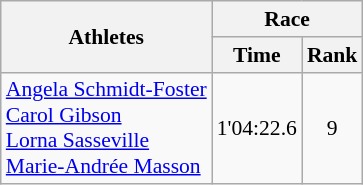<table class="wikitable" border="1" style="font-size:90%">
<tr>
<th rowspan=2>Athletes</th>
<th colspan=2>Race</th>
</tr>
<tr>
<th>Time</th>
<th>Rank</th>
</tr>
<tr>
<td><a href='#'>Angela Schmidt-Foster</a><br><a href='#'>Carol Gibson</a><br><a href='#'>Lorna Sasseville</a><br><a href='#'>Marie-Andrée Masson</a></td>
<td align=center>1'04:22.6</td>
<td align=center>9</td>
</tr>
</table>
